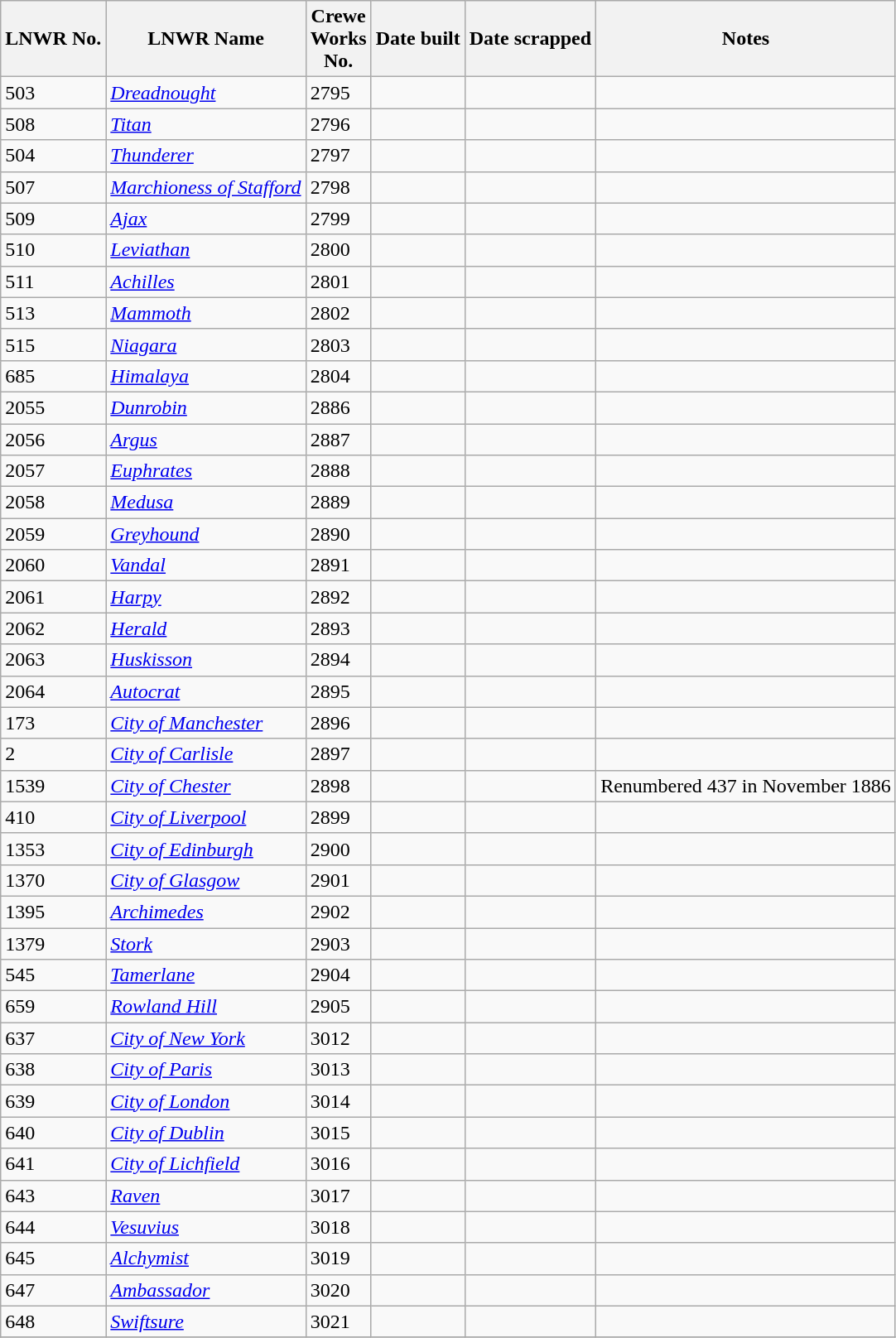<table class="wikitable sortable collapsible collapsed">
<tr>
<th>LNWR No.</th>
<th>LNWR Name</th>
<th>Crewe<br>Works<br>No.</th>
<th>Date built</th>
<th>Date scrapped</th>
<th>Notes</th>
</tr>
<tr>
<td>503</td>
<td><em><a href='#'>Dreadnought</a></em></td>
<td>2795</td>
<td align=right></td>
<td align=right></td>
<td></td>
</tr>
<tr>
<td>508</td>
<td><em><a href='#'>Titan</a></em></td>
<td>2796</td>
<td align=right></td>
<td align=right></td>
<td></td>
</tr>
<tr>
<td>504</td>
<td><em><a href='#'>Thunderer</a></em></td>
<td>2797</td>
<td align=right></td>
<td align=right></td>
<td></td>
</tr>
<tr>
<td>507</td>
<td><em><a href='#'>Marchioness of Stafford</a></em></td>
<td>2798</td>
<td align=right></td>
<td align=right></td>
<td></td>
</tr>
<tr>
<td>509</td>
<td><em><a href='#'>Ajax</a></em></td>
<td>2799</td>
<td align=right></td>
<td align=right></td>
<td></td>
</tr>
<tr>
<td>510</td>
<td><em><a href='#'>Leviathan</a></em></td>
<td>2800</td>
<td align=right></td>
<td align=right></td>
<td></td>
</tr>
<tr>
<td>511</td>
<td><em><a href='#'>Achilles</a></em></td>
<td>2801</td>
<td align=right></td>
<td align=right></td>
<td></td>
</tr>
<tr>
<td>513</td>
<td><em><a href='#'>Mammoth</a></em></td>
<td>2802</td>
<td align=right></td>
<td align=right></td>
<td></td>
</tr>
<tr>
<td>515</td>
<td><em><a href='#'>Niagara</a></em></td>
<td>2803</td>
<td align=right></td>
<td align=right></td>
<td></td>
</tr>
<tr>
<td>685</td>
<td><em><a href='#'>Himalaya</a></em></td>
<td>2804</td>
<td align=right></td>
<td align=right></td>
<td></td>
</tr>
<tr>
<td>2055</td>
<td><em><a href='#'>Dunrobin</a></em></td>
<td>2886</td>
<td align=right></td>
<td align=right></td>
<td></td>
</tr>
<tr>
<td>2056</td>
<td><em><a href='#'>Argus</a></em></td>
<td>2887</td>
<td align=right></td>
<td align=right></td>
<td></td>
</tr>
<tr>
<td>2057</td>
<td><em><a href='#'>Euphrates</a></em></td>
<td>2888</td>
<td align=right></td>
<td align=right></td>
<td></td>
</tr>
<tr>
<td>2058</td>
<td><em><a href='#'>Medusa</a></em></td>
<td>2889</td>
<td align=right></td>
<td align=right></td>
<td></td>
</tr>
<tr>
<td>2059</td>
<td><em><a href='#'>Greyhound</a></em></td>
<td>2890</td>
<td align=right></td>
<td align=right></td>
<td></td>
</tr>
<tr>
<td>2060</td>
<td><em><a href='#'>Vandal</a></em></td>
<td>2891</td>
<td align=right></td>
<td align=right></td>
<td></td>
</tr>
<tr>
<td>2061</td>
<td><em><a href='#'>Harpy</a></em></td>
<td>2892</td>
<td align=right></td>
<td align=right></td>
<td></td>
</tr>
<tr>
<td>2062</td>
<td><em><a href='#'>Herald</a></em></td>
<td>2893</td>
<td align=right></td>
<td align=right></td>
<td></td>
</tr>
<tr>
<td>2063</td>
<td><em><a href='#'>Huskisson</a></em></td>
<td>2894</td>
<td align=right></td>
<td align=right></td>
<td></td>
</tr>
<tr>
<td>2064</td>
<td><em><a href='#'>Autocrat</a></em></td>
<td>2895</td>
<td align=right></td>
<td align=right></td>
<td></td>
</tr>
<tr>
<td>173</td>
<td><em><a href='#'>City of Manchester</a></em></td>
<td>2896</td>
<td align=right></td>
<td align=right></td>
<td></td>
</tr>
<tr>
<td>2</td>
<td><em><a href='#'>City of Carlisle</a></em></td>
<td>2897</td>
<td align=right></td>
<td align=right></td>
<td></td>
</tr>
<tr>
<td>1539</td>
<td><em><a href='#'>City of Chester</a></em></td>
<td>2898</td>
<td align=right></td>
<td align=right></td>
<td>Renumbered 437 in November 1886</td>
</tr>
<tr>
<td>410</td>
<td><em><a href='#'>City of Liverpool</a></em></td>
<td>2899</td>
<td align=right></td>
<td align=right></td>
<td></td>
</tr>
<tr>
<td>1353</td>
<td><em><a href='#'>City of Edinburgh</a></em></td>
<td>2900</td>
<td align=right></td>
<td align=right></td>
<td></td>
</tr>
<tr>
<td>1370</td>
<td><em><a href='#'>City of Glasgow</a></em></td>
<td>2901</td>
<td align=right></td>
<td align=right></td>
<td></td>
</tr>
<tr>
<td>1395</td>
<td><em><a href='#'>Archimedes</a></em></td>
<td>2902</td>
<td align=right></td>
<td align=right></td>
<td></td>
</tr>
<tr>
<td>1379</td>
<td><em><a href='#'>Stork</a></em></td>
<td>2903</td>
<td align=right></td>
<td align=right></td>
<td></td>
</tr>
<tr>
<td>545</td>
<td><em><a href='#'>Tamerlane</a></em></td>
<td>2904</td>
<td align=right></td>
<td align=right></td>
<td></td>
</tr>
<tr>
<td>659</td>
<td><em><a href='#'>Rowland Hill</a></em></td>
<td>2905</td>
<td align=right></td>
<td align=right></td>
<td></td>
</tr>
<tr>
<td>637</td>
<td><em><a href='#'>City of New York</a></em></td>
<td>3012</td>
<td align=right></td>
<td align=right></td>
<td></td>
</tr>
<tr>
<td>638</td>
<td><em><a href='#'>City of Paris</a></em></td>
<td>3013</td>
<td align=right></td>
<td align=right></td>
<td></td>
</tr>
<tr>
<td>639</td>
<td><em><a href='#'>City of London</a></em></td>
<td>3014</td>
<td align=right></td>
<td align=right></td>
<td></td>
</tr>
<tr>
<td>640</td>
<td><em><a href='#'>City of Dublin</a></em></td>
<td>3015</td>
<td align=right></td>
<td align=right></td>
<td></td>
</tr>
<tr>
<td>641</td>
<td><em><a href='#'>City of Lichfield</a></em></td>
<td>3016</td>
<td align=right></td>
<td align=right></td>
<td></td>
</tr>
<tr>
<td>643</td>
<td><em><a href='#'>Raven</a></em></td>
<td>3017</td>
<td align=right></td>
<td align=right></td>
<td></td>
</tr>
<tr>
<td>644</td>
<td><em><a href='#'>Vesuvius</a></em></td>
<td>3018</td>
<td align=right></td>
<td align=right></td>
<td></td>
</tr>
<tr>
<td>645</td>
<td><em><a href='#'>Alchymist</a></em></td>
<td>3019</td>
<td align=right></td>
<td align=right></td>
<td></td>
</tr>
<tr>
<td>647</td>
<td><em><a href='#'>Ambassador</a></em></td>
<td>3020</td>
<td align=right></td>
<td align=right></td>
<td></td>
</tr>
<tr>
<td>648</td>
<td><em><a href='#'>Swiftsure</a></em></td>
<td>3021</td>
<td align=right></td>
<td align=right></td>
<td></td>
</tr>
<tr>
</tr>
</table>
